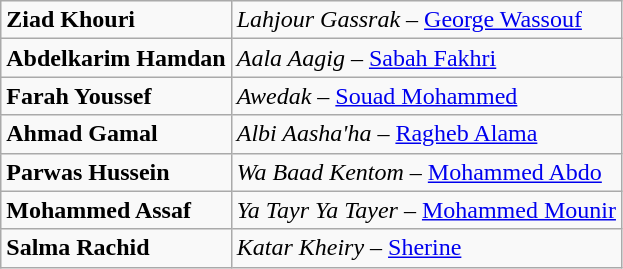<table class="wikitable">
<tr>
<td><strong>Ziad Khouri</strong></td>
<td><em>Lahjour Gassrak</em> – <a href='#'>George Wassouf</a></td>
</tr>
<tr>
<td><strong>Abdelkarim Hamdan</strong></td>
<td><em>Aala Aagig</em> – <a href='#'>Sabah Fakhri</a></td>
</tr>
<tr>
<td><strong>Farah Youssef</strong></td>
<td><em>Awedak</em> – <a href='#'>Souad Mohammed</a></td>
</tr>
<tr>
<td><strong>Ahmad Gamal</strong></td>
<td><em>Albi Aasha'ha</em> – <a href='#'>Ragheb Alama</a></td>
</tr>
<tr>
<td><strong>Parwas Hussein</strong></td>
<td><em>Wa Baad Kentom</em> – <a href='#'>Mohammed Abdo</a></td>
</tr>
<tr>
<td><strong>Mohammed Assaf</strong></td>
<td><em>Ya Tayr Ya Tayer</em> – <a href='#'>Mohammed Mounir</a></td>
</tr>
<tr>
<td><strong>Salma Rachid</strong></td>
<td><em>Katar Kheiry</em> – <a href='#'>Sherine</a></td>
</tr>
</table>
